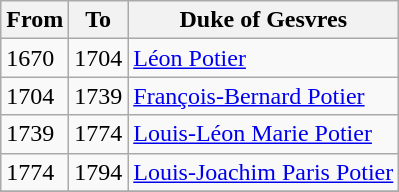<table class="wikitable">
<tr>
<th>From</th>
<th>To</th>
<th>Duke of Gesvres</th>
</tr>
<tr>
<td>1670</td>
<td>1704</td>
<td><a href='#'>Léon Potier</a></td>
</tr>
<tr>
<td>1704</td>
<td>1739</td>
<td><a href='#'>François-Bernard Potier</a></td>
</tr>
<tr>
<td>1739</td>
<td>1774</td>
<td><a href='#'>Louis-Léon Marie Potier</a></td>
</tr>
<tr>
<td>1774</td>
<td>1794</td>
<td><a href='#'>Louis-Joachim Paris Potier</a></td>
</tr>
<tr>
</tr>
</table>
